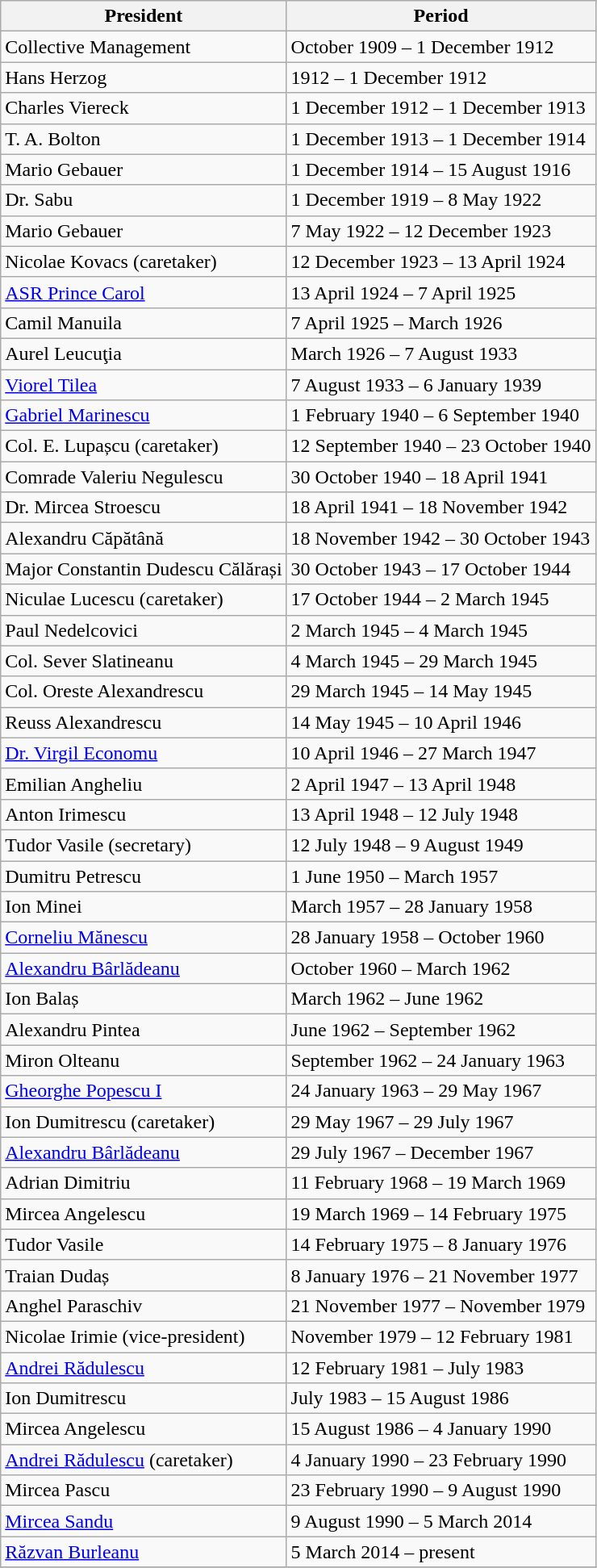<table class="wikitable">
<tr class="hintergrundfarbe">
<th>President</th>
<th>Period</th>
</tr>
<tr>
<td>Collective Management</td>
<td>October 1909 – 1 December 1912</td>
</tr>
<tr>
<td>Hans Herzog</td>
<td>1912 – 1 December 1912</td>
</tr>
<tr>
<td>Charles Viereck</td>
<td>1 December 1912 – 1 December 1913</td>
</tr>
<tr>
<td>T. A. Bolton</td>
<td>1 December 1913 – 1 December 1914</td>
</tr>
<tr>
<td>Mario Gebauer</td>
<td>1 December 1914 – 15 August 1916</td>
</tr>
<tr>
<td>Dr. Sabu</td>
<td>1 December 1919 – 8 May 1922</td>
</tr>
<tr>
<td>Mario Gebauer</td>
<td>7 May 1922 – 12 December 1923</td>
</tr>
<tr>
<td>Nicolae Kovacs (caretaker)</td>
<td>12 December 1923 – 13 April 1924</td>
</tr>
<tr>
<td><a href='#'>ASR Prince Carol</a></td>
<td>13 April 1924 – 7 April 1925</td>
</tr>
<tr>
<td>Camil Manuila</td>
<td>7 April 1925 – March 1926</td>
</tr>
<tr>
<td>Aurel Leucuţia</td>
<td>March 1926 – 7 August 1933</td>
</tr>
<tr>
<td><a href='#'>Viorel Tilea</a></td>
<td>7 August 1933 – 6 January 1939</td>
</tr>
<tr>
<td><a href='#'>Gabriel Marinescu</a></td>
<td>1 February 1940 – 6 September 1940</td>
</tr>
<tr>
<td>Col. E. Lupașcu (caretaker)</td>
<td>12 September 1940 – 23 October 1940</td>
</tr>
<tr>
<td>Comrade Valeriu Negulescu</td>
<td>30 October 1940 – 18 April 1941</td>
</tr>
<tr>
<td>Dr. Mircea Stroescu</td>
<td>18 April 1941 – 18 November 1942</td>
</tr>
<tr>
<td>Alexandru Căpătână</td>
<td>18 November 1942 – 30 October 1943</td>
</tr>
<tr>
<td>Major Constantin Dudescu Călărași</td>
<td>30 October 1943 – 17 October 1944</td>
</tr>
<tr>
<td>Niculae Lucescu (caretaker)</td>
<td>17 October 1944 – 2 March 1945</td>
</tr>
<tr>
<td>Paul Nedelcovici</td>
<td>2 March 1945 – 4 March 1945</td>
</tr>
<tr>
<td>Col. Sever Slatineanu</td>
<td>4 March 1945 – 29 March 1945</td>
</tr>
<tr>
<td>Col. Oreste Alexandrescu</td>
<td>29 March 1945 – 14 May 1945</td>
</tr>
<tr>
<td>Reuss Alexandrescu</td>
<td>14 May 1945 – 10 April 1946</td>
</tr>
<tr>
<td><a href='#'>Dr. Virgil Economu</a></td>
<td>10 April 1946 – 27 March 1947</td>
</tr>
<tr>
<td>Emilian Angheliu</td>
<td>2 April 1947 – 13 April 1948</td>
</tr>
<tr>
<td>Anton Irimescu</td>
<td>13 April 1948 – 12 July 1948</td>
</tr>
<tr>
<td>Tudor Vasile (secretary)</td>
<td>12 July 1948 – 9 August 1949</td>
</tr>
<tr>
<td>Dumitru Petrescu</td>
<td>1 June 1950 – March 1957</td>
</tr>
<tr>
<td>Ion Minei</td>
<td>March 1957 – 28 January 1958</td>
</tr>
<tr>
<td><a href='#'>Corneliu Mănescu</a></td>
<td>28 January 1958 – October 1960</td>
</tr>
<tr>
<td><a href='#'>Alexandru Bârlădeanu</a></td>
<td>October 1960 – March 1962</td>
</tr>
<tr>
<td>Ion Balaș</td>
<td>March 1962 – June 1962</td>
</tr>
<tr>
<td>Alexandru Pintea</td>
<td>June 1962 – September 1962</td>
</tr>
<tr>
<td>Miron Olteanu</td>
<td>September 1962 – 24 January 1963</td>
</tr>
<tr>
<td><a href='#'>Gheorghe Popescu I</a></td>
<td>24 January 1963 – 29 May 1967</td>
</tr>
<tr>
<td>Ion Dumitrescu (caretaker)</td>
<td>29 May 1967 – 29 July 1967</td>
</tr>
<tr>
<td><a href='#'>Alexandru Bârlădeanu</a></td>
<td>29 July 1967 – December 1967</td>
</tr>
<tr>
<td>Adrian Dimitriu</td>
<td>11 February 1968 – 19 March 1969</td>
</tr>
<tr>
<td>Mircea Angelescu</td>
<td>19 March 1969 – 14 February 1975</td>
</tr>
<tr>
<td>Tudor Vasile</td>
<td>14 February 1975 – 8 January 1976</td>
</tr>
<tr>
<td>Traian Dudaș</td>
<td>8 January 1976 – 21 November 1977</td>
</tr>
<tr>
<td>Anghel Paraschiv</td>
<td>21 November 1977 – November 1979</td>
</tr>
<tr>
<td>Nicolae Irimie (vice-president)</td>
<td>November 1979 – 12 February 1981</td>
</tr>
<tr>
<td><a href='#'>Andrei Rădulescu</a></td>
<td>12 February 1981 – July 1983</td>
</tr>
<tr>
<td>Ion Dumitrescu</td>
<td>July 1983 – 15 August 1986</td>
</tr>
<tr>
<td>Mircea Angelescu</td>
<td>15 August 1986 – 4 January 1990</td>
</tr>
<tr>
<td><a href='#'>Andrei Rădulescu</a> (caretaker)</td>
<td>4 January 1990 – 23 February 1990</td>
</tr>
<tr>
<td>Mircea Pascu</td>
<td>23 February 1990 – 9 August 1990</td>
</tr>
<tr>
<td><a href='#'>Mircea Sandu</a></td>
<td>9 August 1990 – 5 March 2014</td>
</tr>
<tr>
<td><a href='#'>Răzvan Burleanu</a></td>
<td>5 March 2014 – present</td>
</tr>
<tr>
</tr>
</table>
